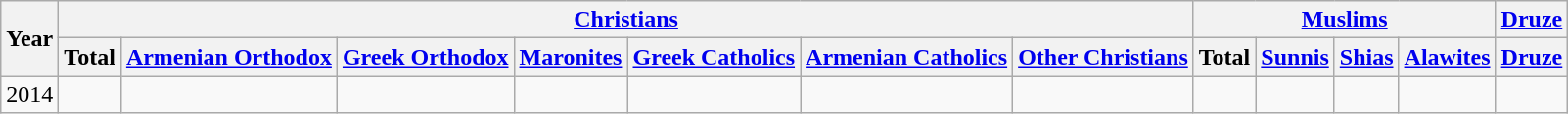<table class="wikitable">
<tr>
<th rowspan="2">Year</th>
<th colspan="7"><a href='#'>Christians</a></th>
<th colspan="4"><a href='#'>Muslims</a></th>
<th colspan="1"><a href='#'>Druze</a></th>
</tr>
<tr>
<th>Total</th>
<th><a href='#'>Armenian Orthodox</a></th>
<th><a href='#'>Greek Orthodox</a></th>
<th><a href='#'>Maronites</a></th>
<th><a href='#'>Greek Catholics</a></th>
<th><a href='#'>Armenian Catholics</a></th>
<th><a href='#'>Other Christians</a></th>
<th>Total</th>
<th><a href='#'>Sunnis</a></th>
<th><a href='#'>Shias</a></th>
<th><a href='#'>Alawites</a></th>
<th><a href='#'>Druze</a></th>
</tr>
<tr>
<td>2014</td>
<td></td>
<td></td>
<td></td>
<td></td>
<td></td>
<td></td>
<td></td>
<td></td>
<td></td>
<td></td>
<td></td>
<td></td>
</tr>
</table>
